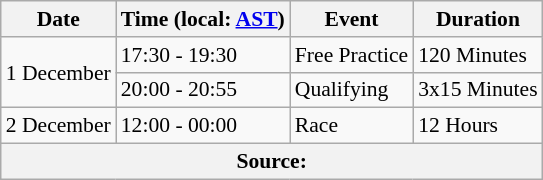<table class="wikitable" style="font-size:90%;">
<tr>
<th>Date</th>
<th>Time (local: <a href='#'>AST</a>)</th>
<th>Event</th>
<th>Duration</th>
</tr>
<tr>
<td rowspan="2">1 December</td>
<td>17:30 - 19:30</td>
<td>Free Practice</td>
<td>120 Minutes</td>
</tr>
<tr>
<td>20:00 - 20:55</td>
<td>Qualifying</td>
<td>3x15 Minutes</td>
</tr>
<tr>
<td>2 December</td>
<td>12:00 - 00:00</td>
<td>Race</td>
<td>12 Hours</td>
</tr>
<tr>
<th colspan="4">Source:</th>
</tr>
</table>
